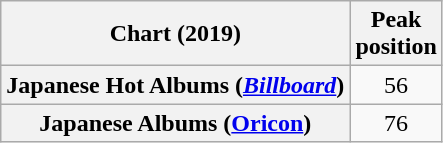<table class="wikitable plainrowheaders" style="text-align:center">
<tr>
<th scope="col">Chart (2019)</th>
<th scope="col">Peak<br> position</th>
</tr>
<tr>
<th scope="row">Japanese Hot Albums (<em><a href='#'>Billboard</a></em>)</th>
<td>56</td>
</tr>
<tr>
<th scope="row">Japanese Albums (<a href='#'>Oricon</a>)</th>
<td>76</td>
</tr>
</table>
